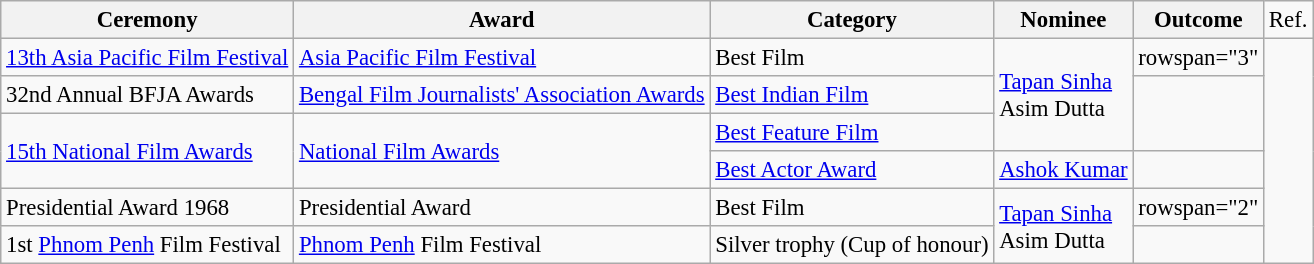<table class="wikitable" style="font-size:95%;">
<tr>
<th>Ceremony</th>
<th>Award</th>
<th>Category</th>
<th>Nominee</th>
<th>Outcome</th>
<td>Ref.</td>
</tr>
<tr>
<td><a href='#'>13th Asia Pacific Film Festival</a></td>
<td><a href='#'>Asia Pacific Film Festival</a></td>
<td>Best Film</td>
<td rowspan="3"><a href='#'>Tapan Sinha</a><br>Asim Dutta</td>
<td>rowspan="3" </td>
<td rowspan=6><br><br><br><br></td>
</tr>
<tr>
<td>32nd Annual BFJA Awards</td>
<td><a href='#'>Bengal Film Journalists' Association Awards</a></td>
<td><a href='#'>Best Indian Film</a></td>
</tr>
<tr>
<td rowspan="2"><a href='#'>15th National Film Awards</a></td>
<td rowspan="2"><a href='#'>National Film Awards</a></td>
<td><a href='#'>Best Feature Film</a></td>
</tr>
<tr>
<td><a href='#'>Best Actor Award</a></td>
<td><a href='#'>Ashok Kumar</a></td>
<td></td>
</tr>
<tr>
<td>Presidential Award 1968</td>
<td>Presidential Award</td>
<td>Best Film</td>
<td rowspan="2"><a href='#'>Tapan Sinha</a><br>Asim Dutta</td>
<td>rowspan="2" </td>
</tr>
<tr>
<td>1st <a href='#'>Phnom Penh</a> Film Festival</td>
<td><a href='#'>Phnom Penh</a> Film Festival</td>
<td>Silver trophy (Cup of honour)</td>
</tr>
</table>
